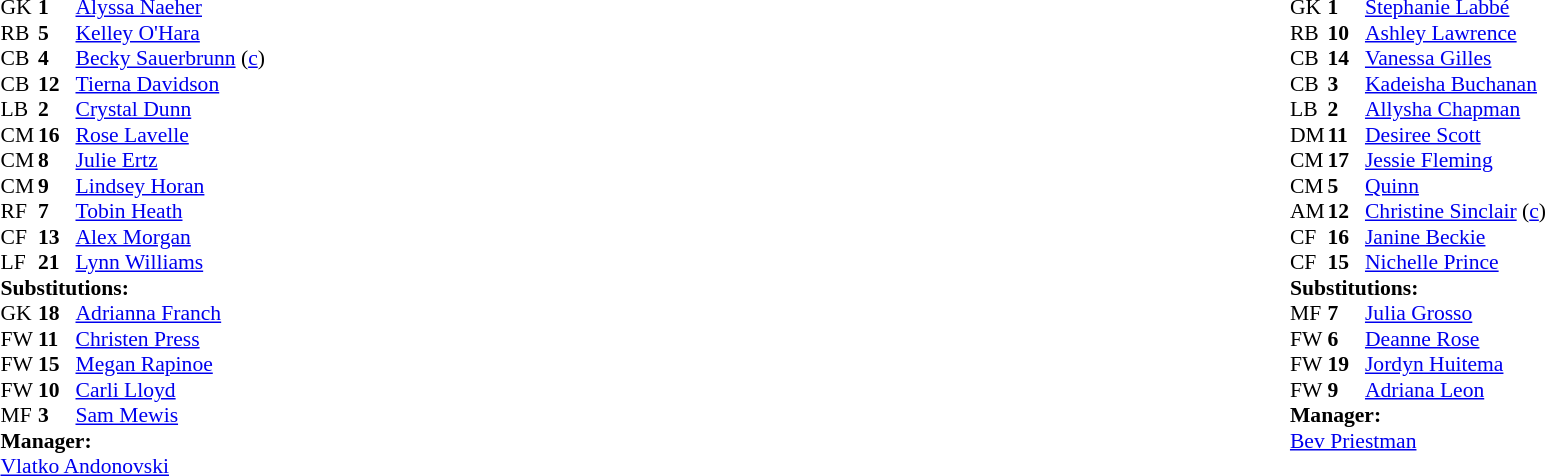<table width="100%">
<tr>
<td valign="top" width="40%"><br><table style="font-size:90%" cellspacing="0" cellpadding="0">
<tr>
<th width=25></th>
<th width=25></th>
</tr>
<tr>
<td>GK</td>
<td><strong>1</strong></td>
<td><a href='#'>Alyssa Naeher</a></td>
<td></td>
<td></td>
</tr>
<tr>
<td>RB</td>
<td><strong>5</strong></td>
<td><a href='#'>Kelley O'Hara</a></td>
<td></td>
<td></td>
</tr>
<tr>
<td>CB</td>
<td><strong>4</strong></td>
<td><a href='#'>Becky Sauerbrunn</a> (<a href='#'>c</a>)</td>
</tr>
<tr>
<td>CB</td>
<td><strong>12</strong></td>
<td><a href='#'>Tierna Davidson</a></td>
</tr>
<tr>
<td>LB</td>
<td><strong>2</strong></td>
<td><a href='#'>Crystal Dunn</a></td>
</tr>
<tr>
<td>CM</td>
<td><strong>16</strong></td>
<td><a href='#'>Rose Lavelle</a></td>
</tr>
<tr>
<td>CM</td>
<td><strong>8</strong></td>
<td><a href='#'>Julie Ertz</a></td>
</tr>
<tr>
<td>CM</td>
<td><strong>9</strong></td>
<td><a href='#'>Lindsey Horan</a></td>
</tr>
<tr>
<td>RF</td>
<td><strong>7</strong></td>
<td><a href='#'>Tobin Heath</a></td>
<td></td>
<td></td>
</tr>
<tr>
<td>CF</td>
<td><strong>13</strong></td>
<td><a href='#'>Alex Morgan</a></td>
<td></td>
<td></td>
</tr>
<tr>
<td>LF</td>
<td><strong>21</strong></td>
<td><a href='#'>Lynn Williams</a></td>
<td></td>
<td></td>
</tr>
<tr>
<td colspan=3><strong>Substitutions:</strong></td>
</tr>
<tr>
<td>GK</td>
<td><strong>18</strong></td>
<td><a href='#'>Adrianna Franch</a></td>
<td></td>
<td></td>
</tr>
<tr>
<td>FW</td>
<td><strong>11</strong></td>
<td><a href='#'>Christen Press</a></td>
<td></td>
<td></td>
</tr>
<tr>
<td>FW</td>
<td><strong>15</strong></td>
<td><a href='#'>Megan Rapinoe</a></td>
<td></td>
<td></td>
</tr>
<tr>
<td>FW</td>
<td><strong>10</strong></td>
<td><a href='#'>Carli Lloyd</a></td>
<td></td>
<td></td>
</tr>
<tr>
<td>MF</td>
<td><strong>3</strong></td>
<td><a href='#'>Sam Mewis</a></td>
<td></td>
<td></td>
</tr>
<tr>
<td colspan=3><strong>Manager:</strong></td>
</tr>
<tr>
<td colspan=3> <a href='#'>Vlatko Andonovski</a></td>
</tr>
</table>
</td>
<td valign="top"></td>
<td valign="top" width="50%"><br><table style="font-size:90%; margin:auto" cellspacing="0" cellpadding="0">
<tr>
<th width=25></th>
<th width=25></th>
</tr>
<tr>
<td>GK</td>
<td><strong>1</strong></td>
<td><a href='#'>Stephanie Labbé</a></td>
</tr>
<tr>
<td>RB</td>
<td><strong>10</strong></td>
<td><a href='#'>Ashley Lawrence</a></td>
</tr>
<tr>
<td>CB</td>
<td><strong>14</strong></td>
<td><a href='#'>Vanessa Gilles</a></td>
</tr>
<tr>
<td>CB</td>
<td><strong>3</strong></td>
<td><a href='#'>Kadeisha Buchanan</a></td>
</tr>
<tr>
<td>LB</td>
<td><strong>2</strong></td>
<td><a href='#'>Allysha Chapman</a></td>
</tr>
<tr>
<td>DM</td>
<td><strong>11</strong></td>
<td><a href='#'>Desiree Scott</a></td>
</tr>
<tr>
<td>CM</td>
<td><strong>17</strong></td>
<td><a href='#'>Jessie Fleming</a></td>
</tr>
<tr>
<td>CM</td>
<td><strong>5</strong></td>
<td><a href='#'>Quinn</a></td>
<td></td>
<td></td>
</tr>
<tr>
<td>AM</td>
<td><strong>12</strong></td>
<td><a href='#'>Christine Sinclair</a> (<a href='#'>c</a>)</td>
<td></td>
<td></td>
</tr>
<tr>
<td>CF</td>
<td><strong>16</strong></td>
<td><a href='#'>Janine Beckie</a></td>
</tr>
<tr>
<td>CF</td>
<td><strong>15</strong></td>
<td><a href='#'>Nichelle Prince</a></td>
<td></td>
<td></td>
</tr>
<tr>
<td colspan=3><strong>Substitutions:</strong></td>
</tr>
<tr>
<td>MF</td>
<td><strong>7</strong></td>
<td><a href='#'>Julia Grosso</a></td>
<td></td>
<td></td>
</tr>
<tr>
<td>FW</td>
<td><strong>6</strong></td>
<td><a href='#'>Deanne Rose</a></td>
<td></td>
<td></td>
<td></td>
</tr>
<tr>
<td>FW</td>
<td><strong>19</strong></td>
<td><a href='#'>Jordyn Huitema</a></td>
<td></td>
<td></td>
</tr>
<tr>
<td>FW</td>
<td><strong>9</strong></td>
<td><a href='#'>Adriana Leon</a></td>
<td></td>
<td></td>
<td></td>
</tr>
<tr>
<td colspan=3><strong>Manager:</strong></td>
</tr>
<tr>
<td colspan=3> <a href='#'>Bev Priestman</a></td>
</tr>
</table>
</td>
</tr>
</table>
